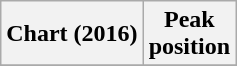<table class="wikitable plainrowheaders" style="text-align:center">
<tr>
<th scope="col">Chart (2016)</th>
<th scope="col">Peak<br>position</th>
</tr>
<tr>
</tr>
</table>
